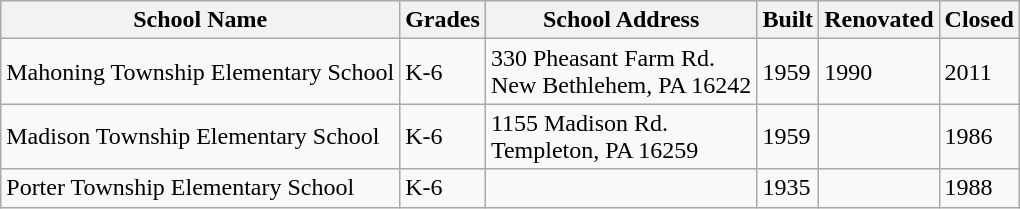<table class="wikitable">
<tr>
<th>School Name</th>
<th>Grades</th>
<th>School Address</th>
<th>Built</th>
<th>Renovated</th>
<th>Closed</th>
</tr>
<tr>
<td>Mahoning Township Elementary School</td>
<td>K-6</td>
<td>330 Pheasant Farm Rd.<br>New Bethlehem, PA 16242</td>
<td>1959</td>
<td>1990</td>
<td>2011</td>
</tr>
<tr>
<td>Madison Township Elementary School</td>
<td>K-6</td>
<td>1155 Madison Rd.<br> Templeton, PA 16259</td>
<td>1959</td>
<td></td>
<td>1986</td>
</tr>
<tr>
<td>Porter Township Elementary School</td>
<td>K-6</td>
<td></td>
<td>1935</td>
<td></td>
<td>1988</td>
</tr>
</table>
